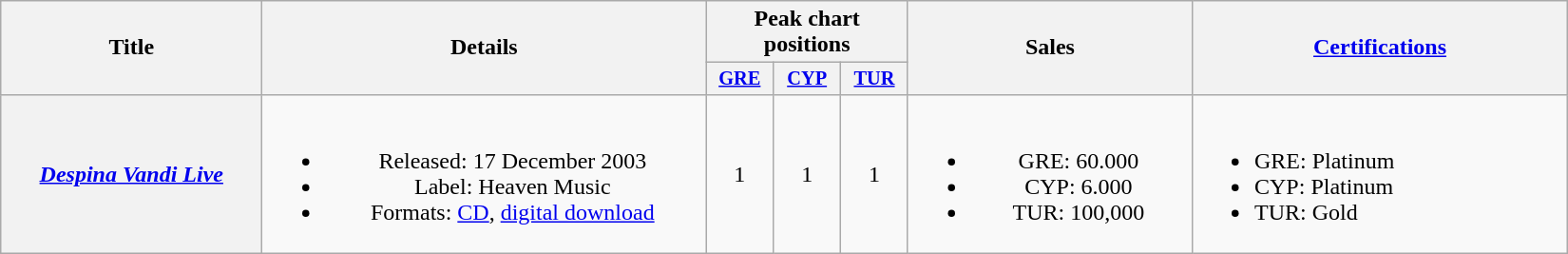<table class="wikitable plainrowheaders" style="text-align:center;">
<tr>
<th scope="col" rowspan="2" style="width:11em;">Title</th>
<th scope="col" rowspan="2" style="width:19em;">Details</th>
<th scope="col" colspan="3">Peak chart positions</th>
<th scope="col" rowspan="2" style="width:12em;">Sales</th>
<th scope="col" rowspan="2" style="width:16em;"><a href='#'>Certifications</a></th>
</tr>
<tr>
<th style="width:3em;font-size:85%"><a href='#'>GRE</a></th>
<th style="width:3em;font-size:85%"><a href='#'>CYP</a></th>
<th style="width:3em;font-size:85%"><a href='#'>TUR</a></th>
</tr>
<tr>
<th scope="row"><em><a href='#'>Despina Vandi Live</a></em></th>
<td><br><ul><li>Released: 17 December 2003</li><li>Label: Heaven Music</li><li>Formats: <a href='#'>CD</a>, <a href='#'>digital download</a></li></ul></td>
<td>1</td>
<td>1</td>
<td>1</td>
<td><br><ul><li>GRE:  60.000</li><li>CYP:   6.000</li><li>TUR: 100,000</li></ul></td>
<td align="left"><br><ul><li>GRE: Platinum</li><li>CYP: Platinum</li><li>TUR: Gold</li></ul></td>
</tr>
</table>
